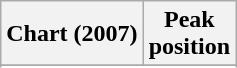<table class="wikitable sortable plainrowheaders" style="text-align:center">
<tr>
<th scope="col">Chart (2007)</th>
<th scope="col">Peak<br>position</th>
</tr>
<tr>
</tr>
<tr>
</tr>
<tr>
</tr>
</table>
